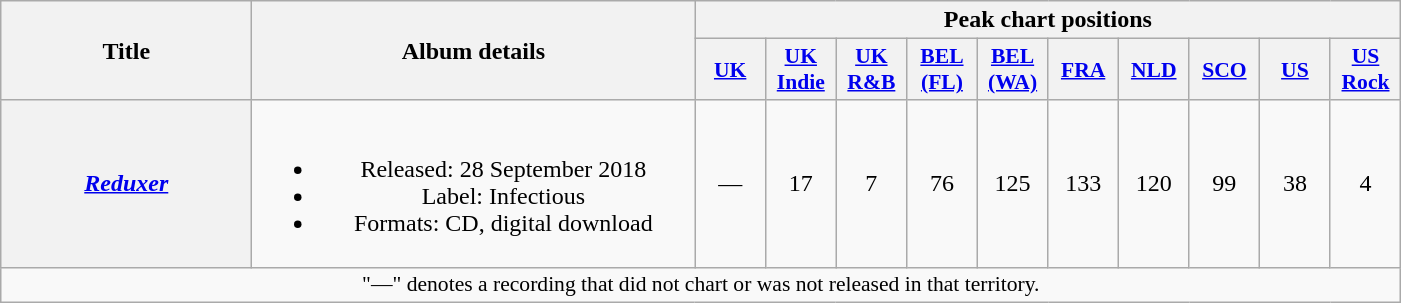<table class="wikitable plainrowheaders" style="text-align:center;">
<tr>
<th scope="col" rowspan="2" style="width:10em;">Title</th>
<th scope="col" rowspan="2" style="width:18em;">Album details</th>
<th scope="col" colspan="10">Peak chart positions</th>
</tr>
<tr>
<th scope="col" style="width:2.8em;font-size:90%;"><a href='#'>UK</a><br></th>
<th scope="col" style="width:2.8em;font-size:90%;"><a href='#'>UK<br>Indie</a><br></th>
<th scope="col" style="width:2.8em;font-size:90%;"><a href='#'>UK<br>R&B</a><br></th>
<th scope="col" style="width:2.8em;font-size:90%;"><a href='#'>BEL<br>(FL)</a><br></th>
<th scope="col" style="width:2.8em;font-size:90%;"><a href='#'>BEL<br>(WA)</a><br></th>
<th scope="col" style="width:2.8em;font-size:90%;"><a href='#'>FRA</a><br></th>
<th scope="col" style="width:2.8em;font-size:90%;"><a href='#'>NLD</a><br></th>
<th scope="col" style="width:2.8em;font-size:90%;"><a href='#'>SCO</a><br></th>
<th scope="col" style="width:2.8em;font-size:90%;"><a href='#'>US</a><br></th>
<th scope="col" style="width:2.8em;font-size:90%;"><a href='#'>US<br>Rock</a><br></th>
</tr>
<tr>
<th scope="row"><em><a href='#'>Reduxer</a></em></th>
<td><br><ul><li>Released: 28 September 2018</li><li>Label: Infectious</li><li>Formats: CD, digital download</li></ul></td>
<td>—</td>
<td>17</td>
<td>7</td>
<td>76</td>
<td>125</td>
<td>133</td>
<td>120</td>
<td>99</td>
<td>38</td>
<td>4</td>
</tr>
<tr>
<td colspan="16" style="font-size:90%">"—" denotes a recording that did not chart or was not released in that territory.</td>
</tr>
</table>
